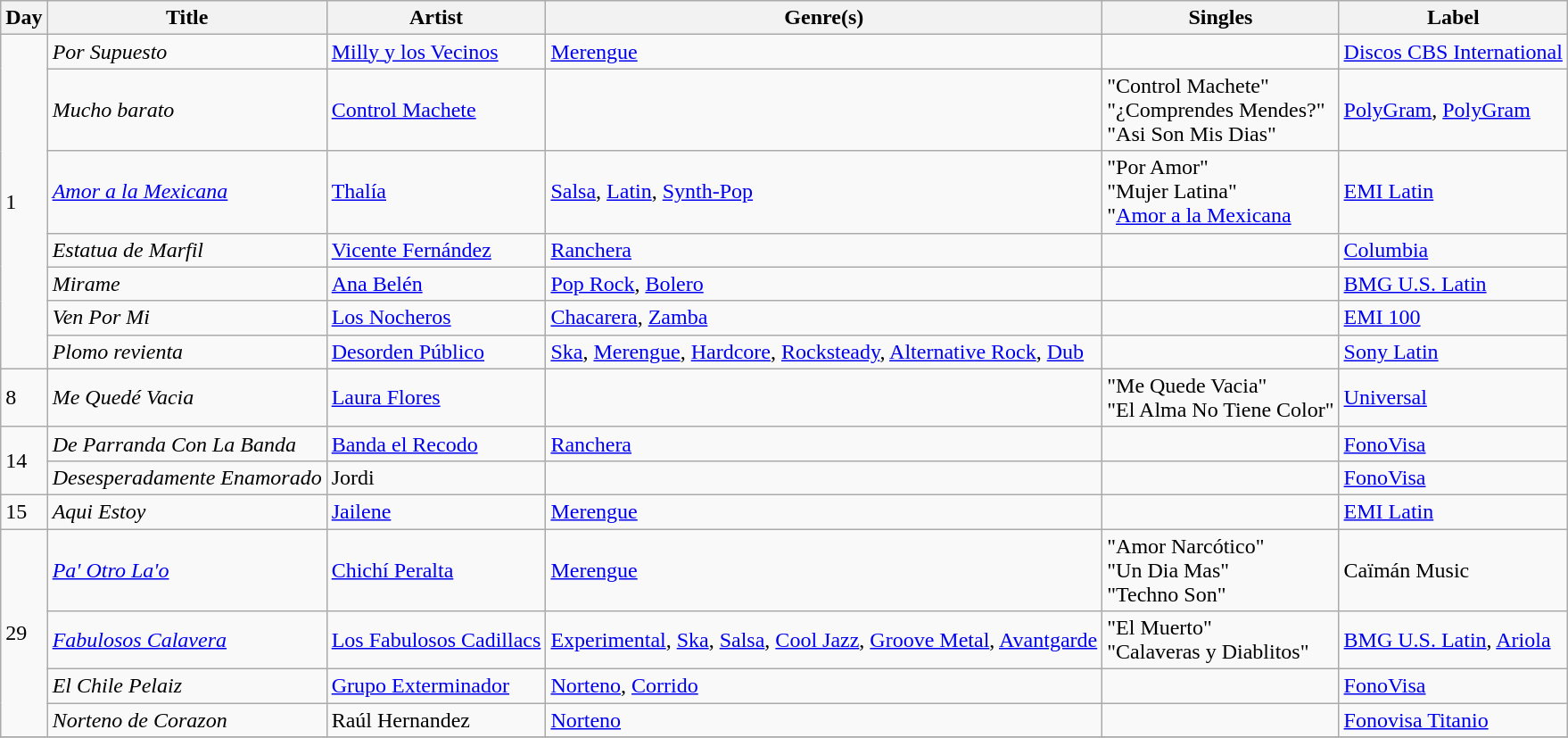<table class="wikitable sortable" style="text-align: left;">
<tr>
<th>Day</th>
<th>Title</th>
<th>Artist</th>
<th>Genre(s)</th>
<th>Singles</th>
<th>Label</th>
</tr>
<tr>
<td rowspan="7">1</td>
<td><em>Por Supuesto</em></td>
<td><a href='#'>Milly y los Vecinos</a></td>
<td><a href='#'>Merengue</a></td>
<td></td>
<td><a href='#'>Discos CBS International</a></td>
</tr>
<tr>
<td><em>Mucho barato</em></td>
<td><a href='#'>Control Machete</a></td>
<td></td>
<td>"Control Machete"<br>"¿Comprendes Mendes?"<br>"Asi Son Mis Dias"</td>
<td><a href='#'>PolyGram</a>, <a href='#'>PolyGram</a></td>
</tr>
<tr>
<td><em><a href='#'>Amor a la Mexicana</a></em></td>
<td><a href='#'>Thalía</a></td>
<td><a href='#'>Salsa</a>, <a href='#'>Latin</a>, <a href='#'>Synth-Pop</a></td>
<td>"Por Amor"<br>"Mujer Latina"<br>"<a href='#'>Amor a la Mexicana</a></td>
<td><a href='#'>EMI Latin</a></td>
</tr>
<tr>
<td><em>Estatua de Marfil</em></td>
<td><a href='#'>Vicente Fernández</a></td>
<td><a href='#'>Ranchera</a></td>
<td></td>
<td><a href='#'>Columbia</a></td>
</tr>
<tr>
<td><em>Mirame</em></td>
<td><a href='#'>Ana Belén</a></td>
<td><a href='#'>Pop Rock</a>, <a href='#'>Bolero</a></td>
<td></td>
<td><a href='#'>BMG U.S. Latin</a></td>
</tr>
<tr>
<td><em>Ven Por Mi</em></td>
<td><a href='#'>Los Nocheros</a></td>
<td><a href='#'>Chacarera</a>, <a href='#'>Zamba</a></td>
<td></td>
<td><a href='#'>EMI 100</a></td>
</tr>
<tr>
<td><em>Plomo revienta</em></td>
<td><a href='#'>Desorden Público</a></td>
<td><a href='#'>Ska</a>, <a href='#'>Merengue</a>, <a href='#'>Hardcore</a>, <a href='#'>Rocksteady</a>, <a href='#'>Alternative Rock</a>, <a href='#'>Dub</a></td>
<td></td>
<td><a href='#'>Sony Latin</a></td>
</tr>
<tr>
<td>8</td>
<td><em>Me Quedé Vacia</em></td>
<td><a href='#'>Laura Flores</a></td>
<td></td>
<td>"Me Quede Vacia"<br>"El Alma No Tiene Color"</td>
<td><a href='#'>Universal</a></td>
</tr>
<tr>
<td rowspan="2">14</td>
<td><em>De Parranda Con La Banda</em></td>
<td><a href='#'>Banda el Recodo</a></td>
<td><a href='#'>Ranchera</a></td>
<td></td>
<td><a href='#'>FonoVisa</a></td>
</tr>
<tr>
<td><em>Desesperadamente Enamorado</em></td>
<td>Jordi</td>
<td></td>
<td></td>
<td><a href='#'>FonoVisa</a></td>
</tr>
<tr>
<td>15</td>
<td><em>Aqui Estoy</em></td>
<td><a href='#'>Jailene</a></td>
<td><a href='#'>Merengue</a></td>
<td></td>
<td><a href='#'>EMI Latin</a></td>
</tr>
<tr>
<td rowspan="4">29</td>
<td><em><a href='#'>Pa' Otro La'o</a></em></td>
<td><a href='#'>Chichí Peralta</a></td>
<td><a href='#'>Merengue</a></td>
<td>"Amor Narcótico"<br>"Un Dia Mas"<br>"Techno Son"</td>
<td>Caïmán Music</td>
</tr>
<tr>
<td><em><a href='#'>Fabulosos Calavera</a></em></td>
<td><a href='#'>Los Fabulosos Cadillacs</a></td>
<td><a href='#'>Experimental</a>, <a href='#'>Ska</a>, <a href='#'>Salsa</a>, <a href='#'>Cool Jazz</a>, <a href='#'>Groove Metal</a>, <a href='#'>Avantgarde</a></td>
<td>"El Muerto"<br>"Calaveras y Diablitos"</td>
<td><a href='#'>BMG U.S. Latin</a>, <a href='#'>Ariola</a></td>
</tr>
<tr>
<td><em>El Chile Pelaiz</em></td>
<td><a href='#'>Grupo Exterminador</a></td>
<td><a href='#'>Norteno</a>, <a href='#'>Corrido</a></td>
<td></td>
<td><a href='#'>FonoVisa</a></td>
</tr>
<tr>
<td><em>Norteno de Corazon</em></td>
<td>Raúl Hernandez</td>
<td><a href='#'>Norteno</a></td>
<td></td>
<td><a href='#'>Fonovisa Titanio</a></td>
</tr>
<tr>
</tr>
</table>
